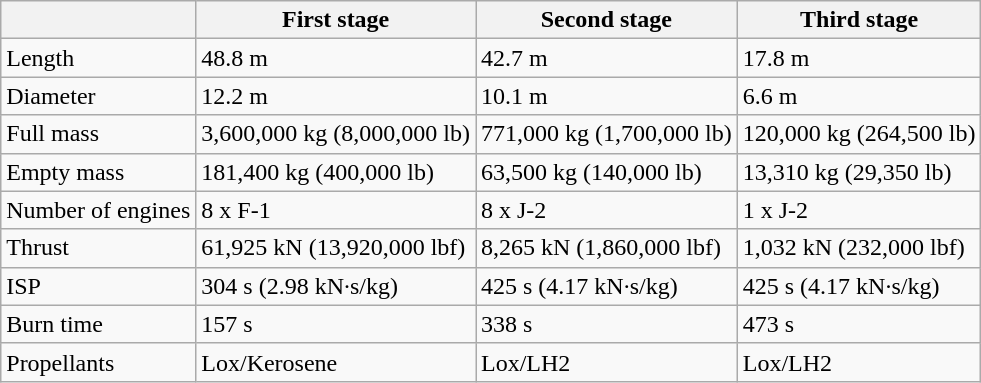<table class="wikitable">
<tr>
<th> </th>
<th>First stage</th>
<th>Second stage</th>
<th>Third stage</th>
</tr>
<tr>
<td>Length</td>
<td>48.8 m</td>
<td>42.7 m</td>
<td>17.8 m</td>
</tr>
<tr>
<td>Diameter</td>
<td>12.2 m</td>
<td>10.1 m</td>
<td>6.6 m</td>
</tr>
<tr>
<td>Full mass</td>
<td>3,600,000 kg (8,000,000 lb)</td>
<td>771,000 kg (1,700,000 lb)</td>
<td>120,000 kg (264,500 lb)</td>
</tr>
<tr>
<td>Empty mass</td>
<td>181,400 kg (400,000 lb)</td>
<td>63,500 kg (140,000 lb)</td>
<td>13,310 kg (29,350 lb)</td>
</tr>
<tr>
<td>Number of engines</td>
<td>8 x F-1</td>
<td>8 x J-2</td>
<td>1 x J-2</td>
</tr>
<tr>
<td>Thrust <vac></td>
<td>61,925 kN (13,920,000 lbf)</td>
<td>8,265 kN (1,860,000 lbf)</td>
<td>1,032 kN (232,000 lbf)</td>
</tr>
<tr>
<td>ISP</td>
<td>304 s (2.98 kN·s/kg)</td>
<td>425 s (4.17 kN·s/kg)</td>
<td>425 s (4.17 kN·s/kg)</td>
</tr>
<tr>
<td>Burn time</td>
<td>157 s</td>
<td>338 s</td>
<td>473 s</td>
</tr>
<tr>
<td>Propellants</td>
<td>Lox/Kerosene</td>
<td>Lox/LH2</td>
<td>Lox/LH2</td>
</tr>
</table>
